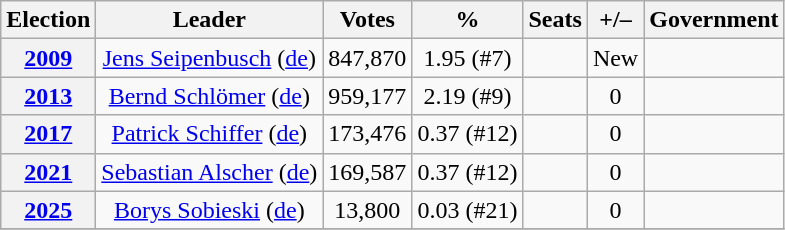<table class="wikitable" style="text-align:center;">
<tr>
<th>Election</th>
<th>Leader</th>
<th>Votes</th>
<th>%</th>
<th>Seats</th>
<th>+/–</th>
<th>Government</th>
</tr>
<tr>
<th><a href='#'>2009</a></th>
<td><a href='#'>Jens Seipenbusch</a> (<a href='#'>de</a>)</td>
<td>847,870</td>
<td>1.95 (#7)</td>
<td></td>
<td>New</td>
<td></td>
</tr>
<tr>
<th><a href='#'>2013</a></th>
<td><a href='#'>Bernd Schlömer</a> (<a href='#'>de</a>)</td>
<td>959,177</td>
<td>2.19 (#9)</td>
<td></td>
<td> 0</td>
<td></td>
</tr>
<tr>
<th><a href='#'>2017</a></th>
<td><a href='#'>Patrick Schiffer</a> (<a href='#'>de</a>)</td>
<td>173,476</td>
<td>0.37 (#12)</td>
<td></td>
<td> 0</td>
<td></td>
</tr>
<tr>
<th><a href='#'>2021</a></th>
<td><a href='#'>Sebastian Alscher</a> (<a href='#'>de</a>)</td>
<td>169,587</td>
<td>0.37 (#12)</td>
<td></td>
<td> 0</td>
<td></td>
</tr>
<tr>
<th><a href='#'>2025</a></th>
<td><a href='#'>Borys Sobieski</a> (<a href='#'>de</a>)</td>
<td>13,800</td>
<td>0.03 (#21)</td>
<td></td>
<td> 0</td>
<td></td>
</tr>
<tr>
</tr>
</table>
